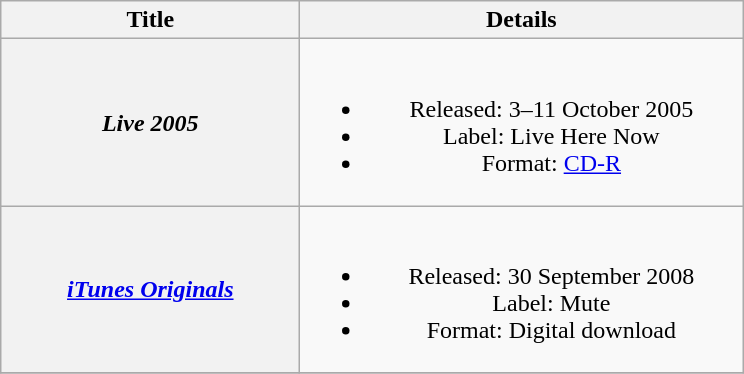<table class="wikitable plainrowheaders" style="text-align:center;">
<tr>
<th scope="col" style="width:12em;">Title</th>
<th scope="col" style="width:18em;">Details</th>
</tr>
<tr>
<th scope="row"><em>Live 2005</em></th>
<td><br><ul><li>Released: 3–11 October 2005</li><li>Label: Live Here Now</li><li>Format: <a href='#'>CD-R</a></li></ul></td>
</tr>
<tr>
<th scope="row"><em><a href='#'>iTunes Originals</a></em></th>
<td><br><ul><li>Released: 30 September 2008</li><li>Label: Mute</li><li>Format: Digital download</li></ul></td>
</tr>
<tr>
</tr>
</table>
